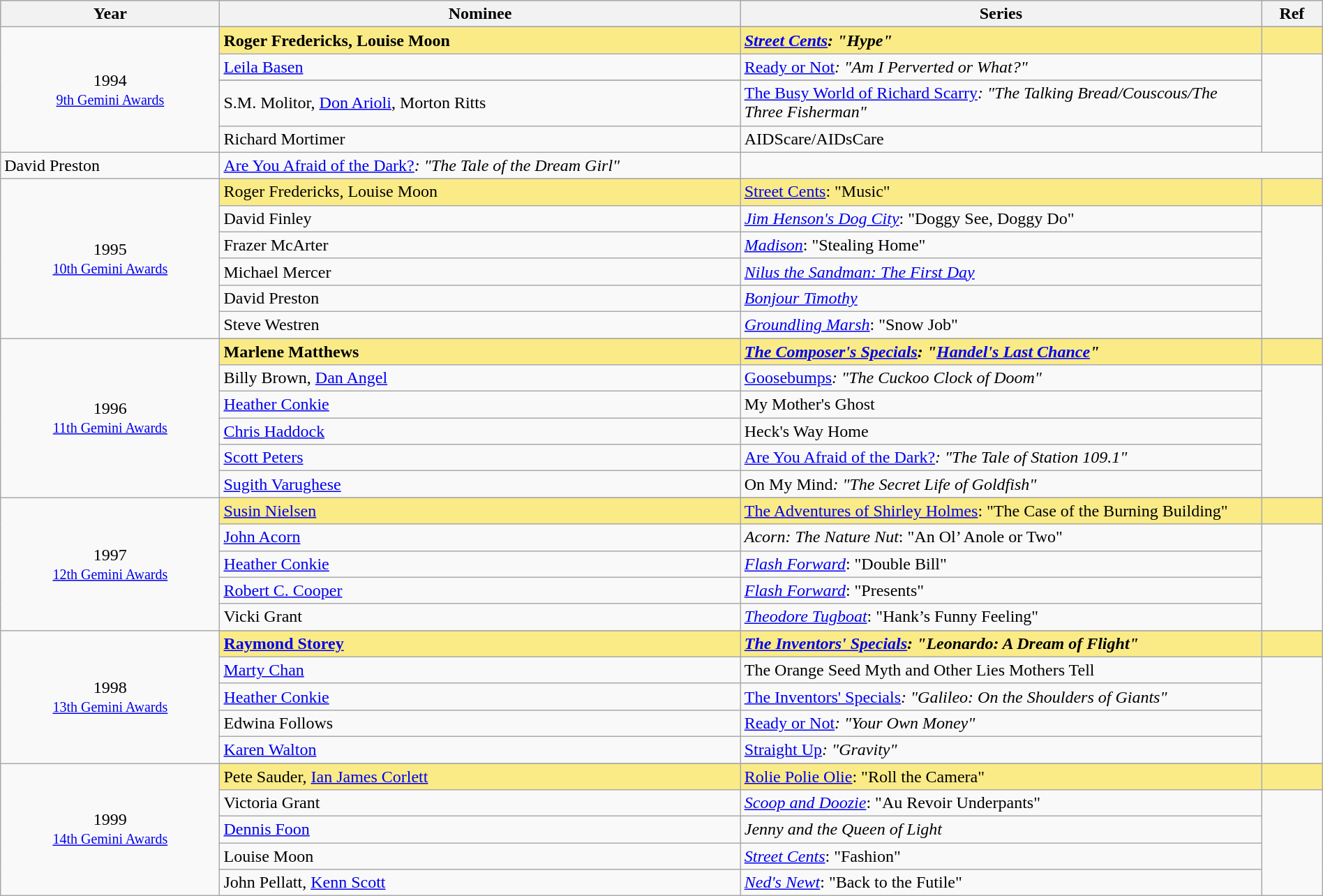<table class="wikitable" style="width:100%;">
<tr style="background:#bebebe;">
<th style="width:8%;">Year</th>
<th style="width:19%;">Nominee</th>
<th style="width:19%;">Series</th>
<th style="width:2%;">Ref</th>
</tr>
<tr>
<td rowspan="6" align="center">1994 <br> <small><a href='#'>9th Gemini Awards</a></small></td>
</tr>
<tr style="background:#FAEB86;">
<td><strong>Roger Fredericks, Louise Moon</strong></td>
<td><strong><em><a href='#'>Street Cents</a><em>: "Hype"<strong></td>
<td></td>
</tr>
<tr>
<td><a href='#'>Leila Basen</a></td>
<td></em><a href='#'>Ready or Not</a><em>: "Am I Perverted or What?"</td>
<td rowspan=4></td>
</tr>
<tr>
</tr>
<tr>
<td>S.M. Molitor, <a href='#'>Don Arioli</a>, Morton Ritts</td>
<td></em><a href='#'>The Busy World of Richard Scarry</a><em>: "The Talking Bread/Couscous/The Three Fisherman"</td>
</tr>
<tr>
<td>Richard Mortimer</td>
<td></em>AIDScare/AIDsCare<em></td>
</tr>
<tr>
<td>David Preston</td>
<td></em><a href='#'>Are You Afraid of the Dark?</a><em>: "The Tale of the Dream Girl"</td>
</tr>
<tr>
<td rowspan="7" align="center">1995 <br> <small><a href='#'>10th Gemini Awards</a></small></td>
</tr>
<tr style="background:#FAEB86;">
<td></strong>Roger Fredericks, Louise Moon<strong></td>
<td></em></strong><a href='#'>Street Cents</a></em>: "Music"</strong></td>
<td></td>
</tr>
<tr>
<td>David Finley</td>
<td><em><a href='#'>Jim Henson's Dog City</a></em>: "Doggy See, Doggy Do"</td>
<td rowspan=5></td>
</tr>
<tr>
<td>Frazer McArter</td>
<td><em><a href='#'>Madison</a></em>: "Stealing Home"</td>
</tr>
<tr>
<td>Michael Mercer</td>
<td><em><a href='#'>Nilus the Sandman: The First Day</a></em></td>
</tr>
<tr>
<td>David Preston</td>
<td><em><a href='#'>Bonjour Timothy</a></em></td>
</tr>
<tr>
<td>Steve Westren</td>
<td><em><a href='#'>Groundling Marsh</a></em>: "Snow Job"</td>
</tr>
<tr>
<td rowspan="7" align="center">1996 <br> <small><a href='#'>11th Gemini Awards</a></small></td>
</tr>
<tr style="background:#FAEB86;">
<td><strong>Marlene Matthews</strong></td>
<td><strong><em><a href='#'>The Composer's Specials</a><em>: "<a href='#'>Handel's Last Chance</a>"<strong></td>
<td></td>
</tr>
<tr>
<td>Billy Brown, <a href='#'>Dan Angel</a></td>
<td></em><a href='#'>Goosebumps</a><em>: "The Cuckoo Clock of Doom"</td>
<td rowspan=5></td>
</tr>
<tr>
<td><a href='#'>Heather Conkie</a></td>
<td></em>My Mother's Ghost<em></td>
</tr>
<tr>
<td><a href='#'>Chris Haddock</a></td>
<td></em>Heck's Way Home<em></td>
</tr>
<tr>
<td><a href='#'>Scott Peters</a></td>
<td></em><a href='#'>Are You Afraid of the Dark?</a><em>: "The Tale of Station 109.1"</td>
</tr>
<tr>
<td><a href='#'>Sugith Varughese</a></td>
<td></em>On My Mind<em>: "The Secret Life of Goldfish"</td>
</tr>
<tr>
<td rowspan="6" align="center">1997 <br> <small><a href='#'>12th Gemini Awards</a></small></td>
</tr>
<tr style="background:#FAEB86;">
<td></strong><a href='#'>Susin Nielsen</a><strong></td>
<td></em></strong><a href='#'>The Adventures of Shirley Holmes</a></em>: "The Case of the Burning Building"</strong></td>
<td></td>
</tr>
<tr>
<td><a href='#'>John Acorn</a></td>
<td><em>Acorn: The Nature Nut</em>: "An Ol’ Anole or Two"</td>
<td rowspan=4></td>
</tr>
<tr>
<td><a href='#'>Heather Conkie</a></td>
<td><em><a href='#'>Flash Forward</a></em>: "Double Bill"</td>
</tr>
<tr>
<td><a href='#'>Robert C. Cooper</a></td>
<td><em><a href='#'>Flash Forward</a></em>: "Presents"</td>
</tr>
<tr>
<td>Vicki Grant</td>
<td><em><a href='#'>Theodore Tugboat</a></em>: "Hank’s Funny Feeling"</td>
</tr>
<tr>
<td rowspan="6" align="center">1998 <br> <small><a href='#'>13th Gemini Awards</a></small></td>
</tr>
<tr style="background:#FAEB86;">
<td><strong><a href='#'>Raymond Storey</a></strong></td>
<td><strong><em><a href='#'>The Inventors' Specials</a><em>: "Leonardo: A Dream of Flight"<strong></td>
<td></td>
</tr>
<tr>
<td><a href='#'>Marty Chan</a></td>
<td></em>The Orange Seed Myth and Other Lies Mothers Tell<em></td>
<td rowspan=4></td>
</tr>
<tr>
<td><a href='#'>Heather Conkie</a></td>
<td></em><a href='#'>The Inventors' Specials</a><em>: "Galileo: On the Shoulders of Giants"</td>
</tr>
<tr>
<td>Edwina Follows</td>
<td></em><a href='#'>Ready or Not</a><em>: "Your Own Money"</td>
</tr>
<tr>
<td><a href='#'>Karen Walton</a></td>
<td></em><a href='#'>Straight Up</a><em>: "Gravity"</td>
</tr>
<tr>
<td rowspan="6" align="center">1999 <br> <small><a href='#'>14th Gemini Awards</a></small></td>
</tr>
<tr style="background:#FAEB86;">
<td></strong>Pete Sauder, <a href='#'>Ian James Corlett</a><strong></td>
<td></em></strong><a href='#'>Rolie Polie Olie</a></em>: "Roll the Camera"</strong></td>
<td></td>
</tr>
<tr>
<td>Victoria Grant</td>
<td><em><a href='#'>Scoop and Doozie</a></em>: "Au Revoir Underpants"</td>
<td rowspan=4></td>
</tr>
<tr>
<td><a href='#'>Dennis Foon</a></td>
<td><em>Jenny and the Queen of Light</em></td>
</tr>
<tr>
<td>Louise Moon</td>
<td><em><a href='#'>Street Cents</a></em>: "Fashion"</td>
</tr>
<tr>
<td>John Pellatt, <a href='#'>Kenn Scott</a></td>
<td><em><a href='#'>Ned's Newt</a></em>: "Back to the Futile"</td>
</tr>
</table>
